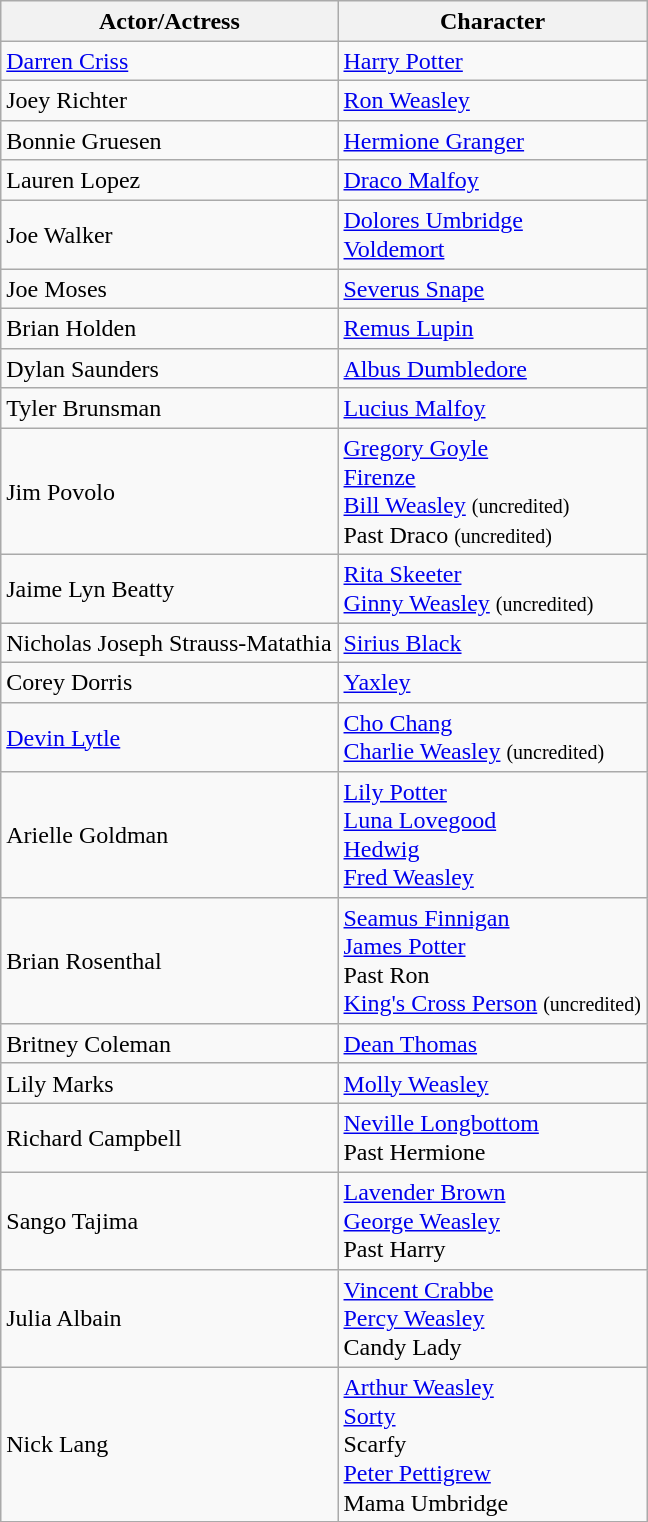<table class="wikitable" style="width:27em; font-size:100%; line-height:1.2">
<tr>
<th>Actor/Actress</th>
<th>Character</th>
</tr>
<tr>
<td><a href='#'>Darren Criss</a></td>
<td><a href='#'>Harry Potter</a></td>
</tr>
<tr>
<td>Joey Richter</td>
<td><a href='#'>Ron Weasley</a></td>
</tr>
<tr>
<td>Bonnie Gruesen</td>
<td><a href='#'>Hermione Granger</a></td>
</tr>
<tr>
<td>Lauren Lopez</td>
<td><a href='#'>Draco Malfoy</a></td>
</tr>
<tr>
<td>Joe Walker</td>
<td><a href='#'>Dolores Umbridge</a><br><a href='#'>Voldemort</a></td>
</tr>
<tr>
<td>Joe Moses</td>
<td><a href='#'>Severus Snape</a></td>
</tr>
<tr>
<td>Brian Holden</td>
<td><a href='#'>Remus Lupin</a></td>
</tr>
<tr>
<td>Dylan Saunders</td>
<td><a href='#'>Albus Dumbledore</a></td>
</tr>
<tr>
<td>Tyler Brunsman</td>
<td><a href='#'>Lucius Malfoy</a></td>
</tr>
<tr>
<td>Jim Povolo</td>
<td><a href='#'>Gregory Goyle</a><br><a href='#'>Firenze</a><br><a href='#'>Bill Weasley</a> <small>(uncredited)</small><br>Past Draco <small>(uncredited)</small></td>
</tr>
<tr>
<td>Jaime Lyn Beatty</td>
<td><a href='#'>Rita Skeeter</a><br><a href='#'>Ginny Weasley</a> <small>(uncredited)</small></td>
</tr>
<tr>
<td>Nicholas Joseph Strauss-Matathia</td>
<td><a href='#'>Sirius Black</a></td>
</tr>
<tr>
<td>Corey Dorris</td>
<td><a href='#'>Yaxley</a></td>
</tr>
<tr>
<td><a href='#'>Devin Lytle</a></td>
<td><a href='#'>Cho Chang</a><br><a href='#'>Charlie Weasley</a> <small>(uncredited)</small></td>
</tr>
<tr>
<td>Arielle Goldman</td>
<td><a href='#'>Lily Potter</a><br><a href='#'>Luna Lovegood</a><br><a href='#'>Hedwig</a><br><a href='#'>Fred Weasley</a></td>
</tr>
<tr>
<td>Brian Rosenthal</td>
<td><a href='#'>Seamus Finnigan</a><br><a href='#'>James Potter</a><br>Past Ron<br><a href='#'>King's Cross Person</a> <small>(uncredited)</small></td>
</tr>
<tr>
<td>Britney Coleman</td>
<td><a href='#'>Dean Thomas</a></td>
</tr>
<tr>
<td>Lily Marks</td>
<td><a href='#'>Molly Weasley</a></td>
</tr>
<tr>
<td>Richard Campbell</td>
<td><a href='#'>Neville Longbottom</a><br>Past Hermione</td>
</tr>
<tr>
<td>Sango Tajima</td>
<td><a href='#'>Lavender Brown</a><br><a href='#'>George Weasley</a><br>Past Harry</td>
</tr>
<tr>
<td>Julia Albain</td>
<td><a href='#'>Vincent Crabbe</a><br><a href='#'>Percy Weasley</a><br>Candy Lady</td>
</tr>
<tr>
<td>Nick Lang</td>
<td><a href='#'>Arthur Weasley</a><br><a href='#'>Sorty</a><br>Scarfy<br><a href='#'>Peter Pettigrew</a><br>Mama Umbridge</td>
</tr>
</table>
